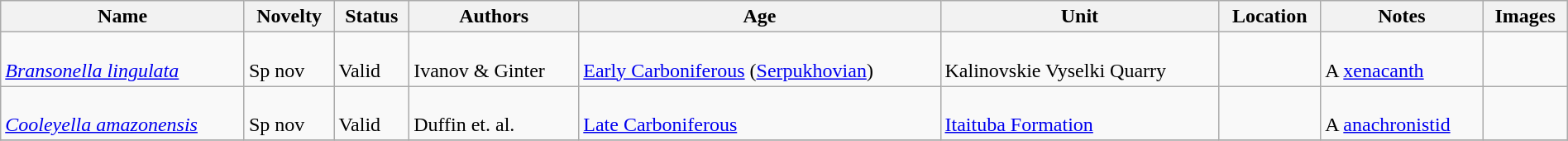<table class="wikitable sortable" align="center" width="100%">
<tr>
<th>Name</th>
<th>Novelty</th>
<th>Status</th>
<th>Authors</th>
<th>Age</th>
<th>Unit</th>
<th>Location</th>
<th>Notes</th>
<th>Images</th>
</tr>
<tr>
<td><br><em><a href='#'>Bransonella lingulata</a></em></td>
<td><br>Sp nov</td>
<td><br>Valid</td>
<td><br>Ivanov & Ginter</td>
<td><br><a href='#'>Early Carboniferous</a> (<a href='#'>Serpukhovian</a>)</td>
<td><br>Kalinovskie Vyselki Quarry</td>
<td><br></td>
<td><br>A <a href='#'>xenacanth</a></td>
<td></td>
</tr>
<tr>
<td><br><em><a href='#'>Cooleyella amazonensis</a></em></td>
<td><br>Sp nov</td>
<td><br>Valid</td>
<td><br>Duffin et. al.</td>
<td><br><a href='#'>Late Carboniferous</a></td>
<td><br><a href='#'>Itaituba Formation</a></td>
<td><br></td>
<td><br>A <a href='#'>anachronistid</a></td>
<td></td>
</tr>
<tr>
</tr>
</table>
